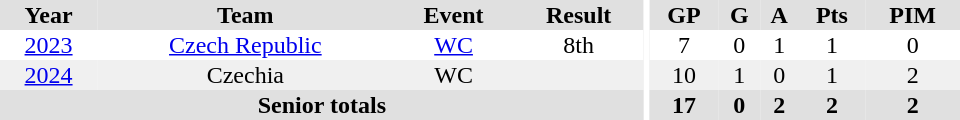<table border="0" cellpadding="1" cellspacing="0" ID="Table3" style="text-align:center; width:40em">
<tr ALIGN="center" bgcolor="#e0e0e0">
<th>Year</th>
<th>Team</th>
<th>Event</th>
<th>Result</th>
<th rowspan="99" bgcolor="#ffffff"></th>
<th>GP</th>
<th>G</th>
<th>A</th>
<th>Pts</th>
<th>PIM</th>
</tr>
<tr>
<td><a href='#'>2023</a></td>
<td><a href='#'>Czech Republic</a></td>
<td><a href='#'>WC</a></td>
<td>8th</td>
<td>7</td>
<td>0</td>
<td>1</td>
<td>1</td>
<td>0</td>
</tr>
<tr bgcolor="#f0f0f0">
<td><a href='#'>2024</a></td>
<td>Czechia</td>
<td>WC</td>
<td></td>
<td>10</td>
<td>1</td>
<td>0</td>
<td>1</td>
<td>2</td>
</tr>
<tr bgcolor="#e0e0e0">
<th colspan="4">Senior totals</th>
<th>17</th>
<th>0</th>
<th>2</th>
<th>2</th>
<th>2</th>
</tr>
</table>
